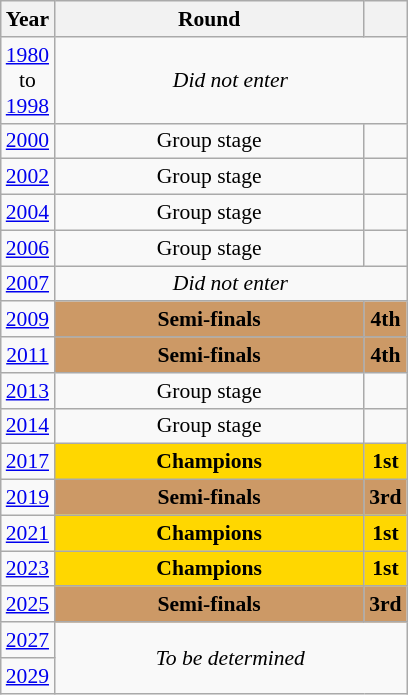<table class="wikitable" style="text-align: center; font-size:90%">
<tr>
<th>Year</th>
<th style="width:200px">Round</th>
<th></th>
</tr>
<tr>
<td><a href='#'>1980</a><br>to<br><a href='#'>1998</a></td>
<td colspan="2"><em>Did not enter</em></td>
</tr>
<tr>
<td><a href='#'>2000</a></td>
<td>Group stage</td>
<td></td>
</tr>
<tr>
<td><a href='#'>2002</a></td>
<td>Group stage</td>
<td></td>
</tr>
<tr>
<td><a href='#'>2004</a></td>
<td>Group stage</td>
<td></td>
</tr>
<tr>
<td><a href='#'>2006</a></td>
<td>Group stage</td>
<td></td>
</tr>
<tr>
<td><a href='#'>2007</a></td>
<td colspan="2"><em>Did not enter</em></td>
</tr>
<tr>
<td><a href='#'>2009</a></td>
<td bgcolor="cc9966"><strong>Semi-finals</strong></td>
<td bgcolor="cc9966"><strong>4th</strong></td>
</tr>
<tr>
<td><a href='#'>2011</a></td>
<td bgcolor="cc9966"><strong>Semi-finals</strong></td>
<td bgcolor="cc9966"><strong>4th</strong></td>
</tr>
<tr>
<td><a href='#'>2013</a></td>
<td>Group stage</td>
<td></td>
</tr>
<tr>
<td><a href='#'>2014</a></td>
<td>Group stage</td>
<td></td>
</tr>
<tr>
<td><a href='#'>2017</a></td>
<td bgcolor=Gold><strong>Champions</strong></td>
<td bgcolor=Gold><strong>1st</strong></td>
</tr>
<tr>
<td><a href='#'>2019</a></td>
<td bgcolor="cc9966"><strong>Semi-finals</strong></td>
<td bgcolor="cc9966"><strong>3rd</strong></td>
</tr>
<tr>
<td><a href='#'>2021</a></td>
<td bgcolor=Gold><strong>Champions</strong></td>
<td bgcolor=Gold><strong>1st</strong></td>
</tr>
<tr>
<td><a href='#'>2023</a></td>
<td bgcolor=Gold><strong>Champions</strong></td>
<td bgcolor=Gold><strong>1st</strong></td>
</tr>
<tr>
<td><a href='#'>2025</a></td>
<td bgcolor="cc9966"><strong>Semi-finals</strong></td>
<td bgcolor="cc9966"><strong>3rd</strong></td>
</tr>
<tr>
<td><a href='#'>2027</a></td>
<td colspan="2" rowspan="2"><em>To be determined</em></td>
</tr>
<tr>
<td><a href='#'>2029</a></td>
</tr>
</table>
